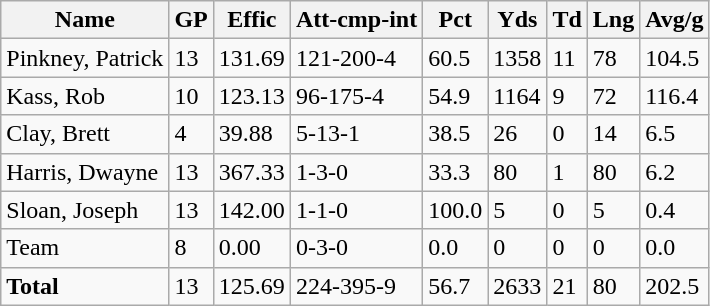<table Class="wikitable" Style="white-space:nowrap;">
<tr>
<th>Name</th>
<th>GP</th>
<th>Effic</th>
<th>Att-cmp-int</th>
<th>Pct</th>
<th>Yds</th>
<th>Td</th>
<th>Lng</th>
<th>Avg/g</th>
</tr>
<tr>
<td>Pinkney, Patrick</td>
<td>13</td>
<td>131.69</td>
<td>121-200-4</td>
<td>60.5</td>
<td>1358</td>
<td>11</td>
<td>78</td>
<td>104.5</td>
</tr>
<tr>
<td>Kass, Rob</td>
<td>10</td>
<td>123.13</td>
<td>96-175-4</td>
<td>54.9</td>
<td>1164</td>
<td>9</td>
<td>72</td>
<td>116.4</td>
</tr>
<tr>
<td>Clay,  Brett</td>
<td>4</td>
<td>39.88</td>
<td>5-13-1</td>
<td>38.5</td>
<td>26</td>
<td>0</td>
<td>14</td>
<td>6.5</td>
</tr>
<tr>
<td>Harris, Dwayne</td>
<td>13</td>
<td>367.33</td>
<td>1-3-0</td>
<td>33.3</td>
<td>80</td>
<td>1</td>
<td>80</td>
<td>6.2</td>
</tr>
<tr>
<td>Sloan, Joseph</td>
<td>13</td>
<td>142.00</td>
<td>1-1-0</td>
<td>100.0</td>
<td>5</td>
<td>0</td>
<td>5</td>
<td>0.4</td>
</tr>
<tr>
<td>Team</td>
<td>8</td>
<td>0.00</td>
<td>0-3-0</td>
<td>0.0</td>
<td>0</td>
<td>0</td>
<td>0</td>
<td>0.0</td>
</tr>
<tr>
<td><strong>Total</strong></td>
<td>13</td>
<td>125.69</td>
<td>224-395-9</td>
<td>56.7</td>
<td>2633</td>
<td>21</td>
<td>80</td>
<td>202.5</td>
</tr>
</table>
